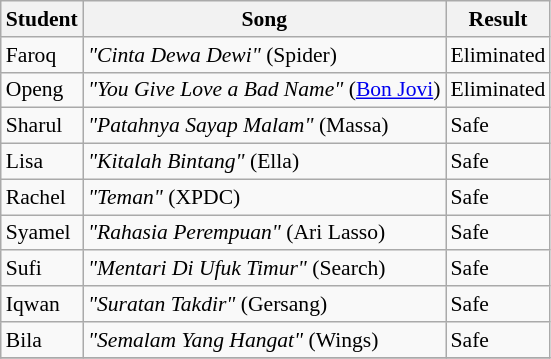<table class="wikitable" style="font-size:90%;">
<tr>
<th>Student</th>
<th>Song</th>
<th>Result</th>
</tr>
<tr>
<td>Faroq</td>
<td><em>"Cinta Dewa Dewi"</em> (Spider)</td>
<td>Eliminated</td>
</tr>
<tr>
<td>Openg</td>
<td><em>"You Give Love a Bad Name"</em> (<a href='#'>Bon Jovi</a>)</td>
<td>Eliminated</td>
</tr>
<tr>
<td>Sharul</td>
<td><em>"Patahnya Sayap Malam"</em> (Massa)</td>
<td>Safe</td>
</tr>
<tr>
<td>Lisa</td>
<td><em>"Kitalah Bintang"</em> (Ella)</td>
<td>Safe</td>
</tr>
<tr>
<td>Rachel</td>
<td><em>"Teman"</em> (XPDC)</td>
<td>Safe</td>
</tr>
<tr>
<td>Syamel</td>
<td><em>"Rahasia Perempuan"</em> (Ari Lasso)</td>
<td>Safe</td>
</tr>
<tr>
<td>Sufi</td>
<td><em>"Mentari Di Ufuk Timur"</em> (Search)</td>
<td>Safe</td>
</tr>
<tr>
<td>Iqwan</td>
<td><em>"Suratan Takdir"</em> (Gersang)</td>
<td>Safe</td>
</tr>
<tr>
<td>Bila</td>
<td><em>"Semalam Yang Hangat"</em> (Wings)</td>
<td>Safe</td>
</tr>
<tr>
</tr>
</table>
